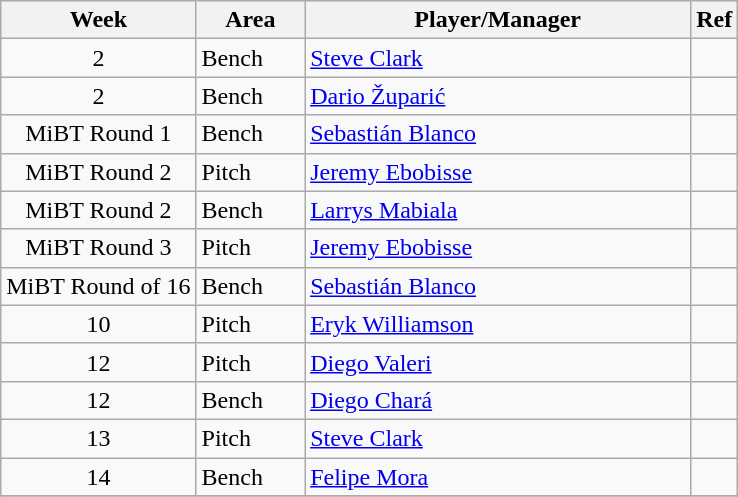<table class=wikitable>
<tr>
<th>Week</th>
<th style="width:65px;">Area</th>
<th style="width:250px;">Player/Manager</th>
<th>Ref</th>
</tr>
<tr>
<td align=center>2</td>
<td>Bench</td>
<td> <a href='#'>Steve Clark</a></td>
<td></td>
</tr>
<tr>
<td align=center>2</td>
<td>Bench</td>
<td> <a href='#'>Dario Župarić</a></td>
<td></td>
</tr>
<tr>
<td align=center>MiBT Round 1</td>
<td>Bench</td>
<td> <a href='#'>Sebastián Blanco</a></td>
<td></td>
</tr>
<tr>
<td align=center>MiBT Round 2</td>
<td>Pitch</td>
<td> <a href='#'>Jeremy Ebobisse</a></td>
<td></td>
</tr>
<tr>
<td align=center>MiBT Round 2</td>
<td>Bench</td>
<td> <a href='#'>Larrys Mabiala</a></td>
<td></td>
</tr>
<tr>
<td align=center>MiBT Round 3</td>
<td>Pitch</td>
<td> <a href='#'>Jeremy Ebobisse</a></td>
<td></td>
</tr>
<tr>
<td align=center>MiBT Round of 16</td>
<td>Bench</td>
<td> <a href='#'>Sebastián Blanco</a></td>
<td></td>
</tr>
<tr>
<td align=center>10</td>
<td>Pitch</td>
<td> <a href='#'>Eryk Williamson</a></td>
<td></td>
</tr>
<tr>
<td align=center>12</td>
<td>Pitch</td>
<td> <a href='#'>Diego Valeri</a></td>
<td></td>
</tr>
<tr>
<td align=center>12</td>
<td>Bench</td>
<td> <a href='#'>Diego Chará</a></td>
<td></td>
</tr>
<tr>
<td align=center>13</td>
<td>Pitch</td>
<td> <a href='#'>Steve Clark</a></td>
<td></td>
</tr>
<tr>
<td align=center>14</td>
<td>Bench</td>
<td> <a href='#'>Felipe Mora</a></td>
<td></td>
</tr>
<tr>
</tr>
</table>
